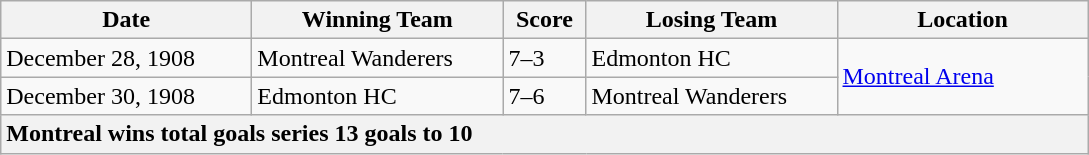<table class="wikitable">
<tr>
<th style="width:10em">Date</th>
<th style="width:10em">Winning Team</th>
<th style="width:3em">Score</th>
<th style="width:10em">Losing Team</th>
<th style="width:10em">Location</th>
</tr>
<tr>
<td>December 28, 1908</td>
<td>Montreal Wanderers</td>
<td>7–3</td>
<td>Edmonton HC</td>
<td rowspan="2"><a href='#'>Montreal Arena</a></td>
</tr>
<tr>
<td>December 30, 1908</td>
<td>Edmonton HC</td>
<td>7–6</td>
<td>Montreal Wanderers</td>
</tr>
<tr>
<th colspan="5" style="text-align:left;">Montreal wins total goals series 13 goals to 10</th>
</tr>
</table>
